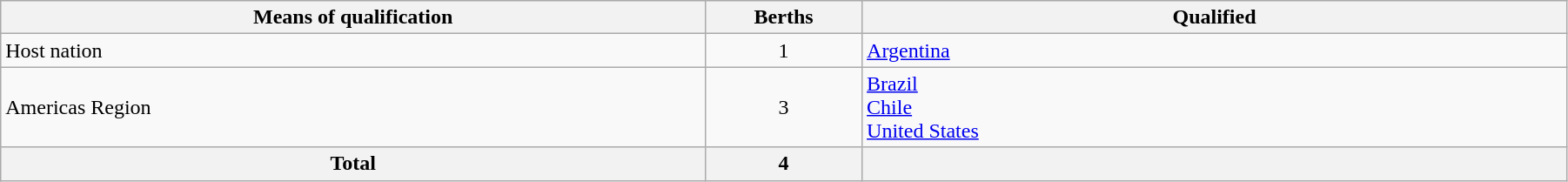<table class="wikitable" style="width:95%;">
<tr>
<th width=45%>Means of qualification</th>
<th width=10%>Berths</th>
<th width=45%>Qualified</th>
</tr>
<tr>
<td>Host nation</td>
<td align=center>1</td>
<td> <a href='#'>Argentina</a></td>
</tr>
<tr>
<td>Americas Region</td>
<td align=center>3</td>
<td> <a href='#'>Brazil</a><br> <a href='#'>Chile</a><br> <a href='#'>United States</a></td>
</tr>
<tr>
<th>Total</th>
<th>4</th>
<th></th>
</tr>
</table>
